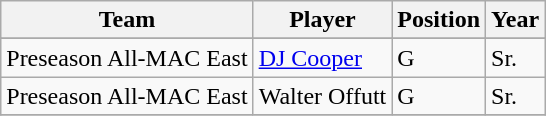<table class="wikitable" border="1">
<tr align=center>
<th style= >Team</th>
<th style= >Player</th>
<th style= >Position</th>
<th style= >Year</th>
</tr>
<tr align="center">
</tr>
<tr>
<td>Preseason All-MAC East</td>
<td><a href='#'>DJ Cooper</a></td>
<td>G</td>
<td>Sr.</td>
</tr>
<tr>
<td>Preseason All-MAC East</td>
<td>Walter Offutt</td>
<td>G</td>
<td>Sr.</td>
</tr>
<tr>
</tr>
</table>
